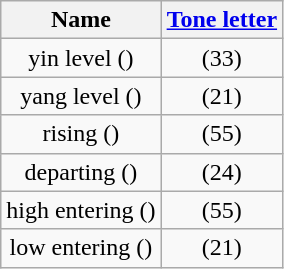<table class="wikitable" style="text-align:center">
<tr>
<th>Name</th>
<th><a href='#'>Tone letter</a></th>
</tr>
<tr>
<td>yin level ()</td>
<td> (33)</td>
</tr>
<tr>
<td>yang level ()</td>
<td> (21)</td>
</tr>
<tr>
<td>rising ()</td>
<td> (55)</td>
</tr>
<tr>
<td>departing ()</td>
<td> (24)</td>
</tr>
<tr>
<td>high entering ()</td>
<td> (55)</td>
</tr>
<tr>
<td>low entering ()</td>
<td> (21)</td>
</tr>
</table>
